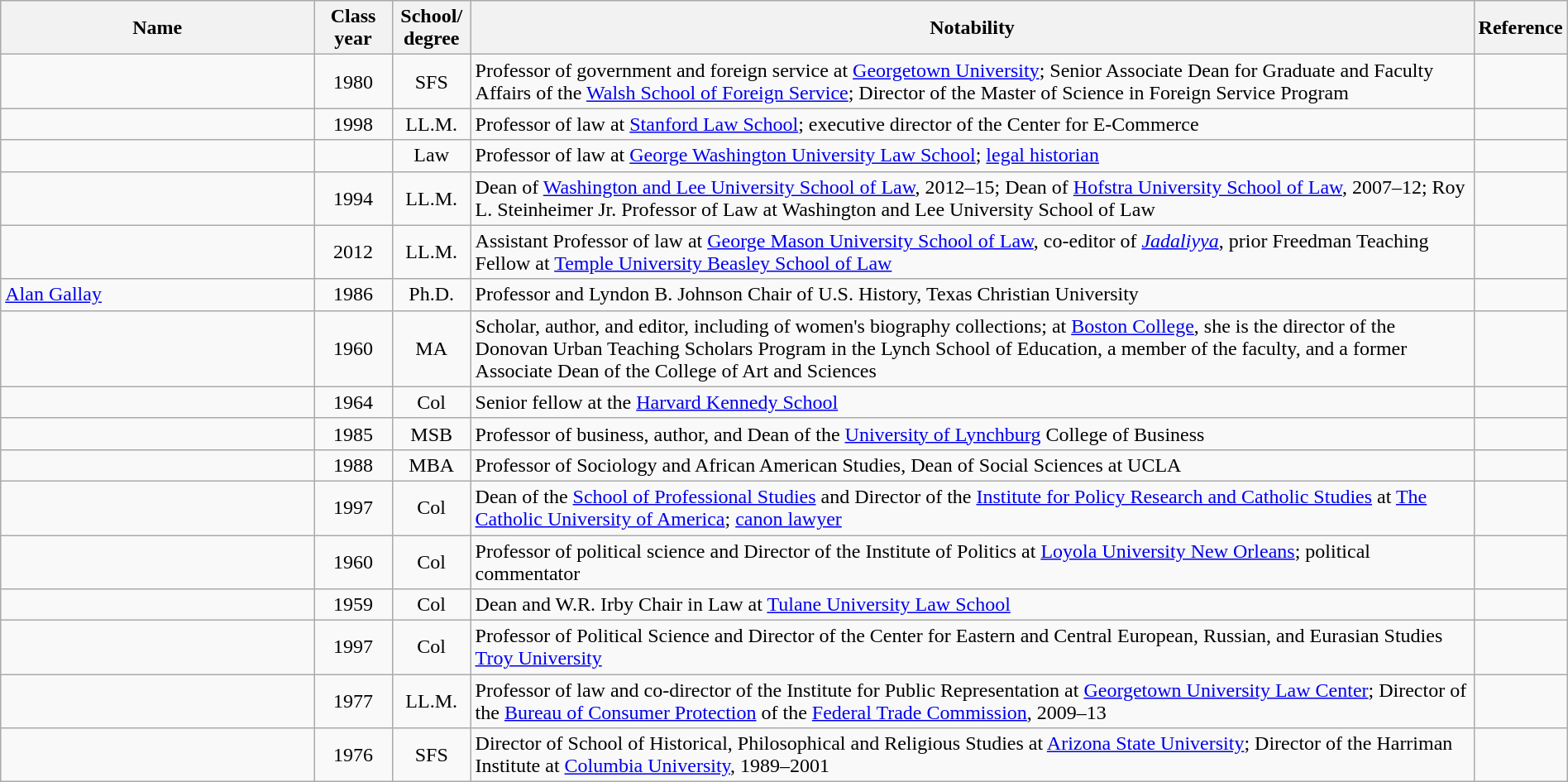<table class="wikitable sortable" style="width:100%">
<tr>
<th style="width:20%;">Name</th>
<th style="width:5%;">Class year</th>
<th style="width:5%;">School/<br>degree</th>
<th style="width:*;" class="unsortable">Notability</th>
<th style="width:5%;" class="unsortable">Reference</th>
</tr>
<tr>
<td></td>
<td style="text-align:center;">1980</td>
<td style="text-align:center;">SFS</td>
<td>Professor of government and foreign service at <a href='#'>Georgetown University</a>; Senior Associate Dean for Graduate and Faculty Affairs of the <a href='#'>Walsh School of Foreign Service</a>; Director of the Master of Science in Foreign Service Program</td>
<td style="text-align:center;"></td>
</tr>
<tr>
<td></td>
<td style="text-align:center;">1998</td>
<td style="text-align:center;">LL.M.</td>
<td>Professor of law at <a href='#'>Stanford Law School</a>; executive director of the Center for E-Commerce</td>
<td style="text-align:center;"></td>
</tr>
<tr>
<td></td>
<td style="text-align:center;"></td>
<td style="text-align:center;">Law</td>
<td>Professor of law at <a href='#'>George Washington University Law School</a>; <a href='#'>legal historian</a></td>
<td style="text-align:center;"></td>
</tr>
<tr>
<td></td>
<td style="text-align:center;">1994</td>
<td style="text-align:center;">LL.M.</td>
<td>Dean of <a href='#'>Washington and Lee University School of Law</a>, 2012–15; Dean of <a href='#'>Hofstra University School of Law</a>, 2007–12; Roy L. Steinheimer Jr. Professor of Law at Washington and Lee University School of Law</td>
<td style="text-align:center;"></td>
</tr>
<tr>
<td></td>
<td style="text-align:center;">2012</td>
<td style="text-align:center;">LL.M.</td>
<td>Assistant Professor of law at <a href='#'>George Mason University School of Law</a>, co-editor of <em><a href='#'>Jadaliyya</a></em>, prior Freedman Teaching Fellow at <a href='#'>Temple University Beasley School of Law</a></td>
<td style="text-align:center;"></td>
</tr>
<tr>
<td><a href='#'>Alan Gallay</a></td>
<td style="text-align:center;">1986</td>
<td style="text-align:center;">Ph.D.</td>
<td>Professor and Lyndon B. Johnson Chair of U.S. History, Texas Christian University</td>
</tr>
<tr>
<td></td>
<td style="text-align:center;">1960</td>
<td style="text-align:center;">MA</td>
<td>Scholar, author, and editor, including of women's biography collections; at <a href='#'>Boston College</a>, she is the director of the Donovan Urban Teaching Scholars Program in the Lynch School of Education, a member of the faculty, and a former Associate Dean of the College of Art and Sciences</td>
<td style="text-align:center;"></td>
</tr>
<tr>
<td></td>
<td style="text-align:center;">1964</td>
<td style="text-align:center;">Col</td>
<td>Senior fellow at the <a href='#'>Harvard Kennedy School</a></td>
<td style="text-align:center;"></td>
</tr>
<tr>
<td></td>
<td style="text-align:center;">1985</td>
<td style="text-align:center;">MSB</td>
<td>Professor of business, author, and Dean of the <a href='#'>University of Lynchburg</a> College of Business</td>
<td style="text-align:center;"></td>
</tr>
<tr>
<td></td>
<td style="text-align:center;">1988</td>
<td style="text-align:center;">MBA</td>
<td>Professor of Sociology and African American Studies, Dean of Social Sciences at UCLA</td>
<td style="text-align:center;"></td>
</tr>
<tr>
<td></td>
<td style="text-align:center;">1997</td>
<td style="text-align:center;">Col</td>
<td>Dean of the <a href='#'>School of Professional Studies</a> and Director of the <a href='#'>Institute for Policy Research and Catholic Studies</a> at <a href='#'>The Catholic University of America</a>; <a href='#'>canon lawyer</a></td>
<td style="text-align:center;"></td>
</tr>
<tr>
<td></td>
<td style="text-align:center;">1960</td>
<td style="text-align:center;">Col</td>
<td>Professor of political science and Director of the Institute of Politics at <a href='#'>Loyola University New Orleans</a>; political commentator</td>
<td style="text-align:center;"></td>
</tr>
<tr>
<td></td>
<td style="text-align:center;">1959</td>
<td style="text-align:center;">Col</td>
<td>Dean and W.R. Irby Chair in Law at <a href='#'>Tulane University Law School</a></td>
<td style="text-align:center;"></td>
</tr>
<tr>
<td></td>
<td style="text-align:center;">1997</td>
<td style="text-align:center;">Col</td>
<td>Professor of Political Science and Director of the Center for Eastern and Central European, Russian, and Eurasian Studies <a href='#'>Troy University</a></td>
<td style="text-align:center;"></td>
</tr>
<tr>
<td></td>
<td style="text-align:center;">1977</td>
<td style="text-align:center;">LL.M.</td>
<td>Professor of law and co-director of the Institute for Public Representation at <a href='#'>Georgetown University Law Center</a>; Director of the <a href='#'>Bureau of Consumer Protection</a> of the <a href='#'>Federal Trade Commission</a>, 2009–13</td>
<td style="text-align:center;"></td>
</tr>
<tr>
<td></td>
<td style="text-align:center;">1976</td>
<td style="text-align:center;">SFS</td>
<td>Director of School of Historical, Philosophical and Religious Studies at <a href='#'>Arizona State University</a>; Director of the Harriman Institute at <a href='#'>Columbia University</a>, 1989–2001</td>
<td style="text-align:center;"></td>
</tr>
</table>
